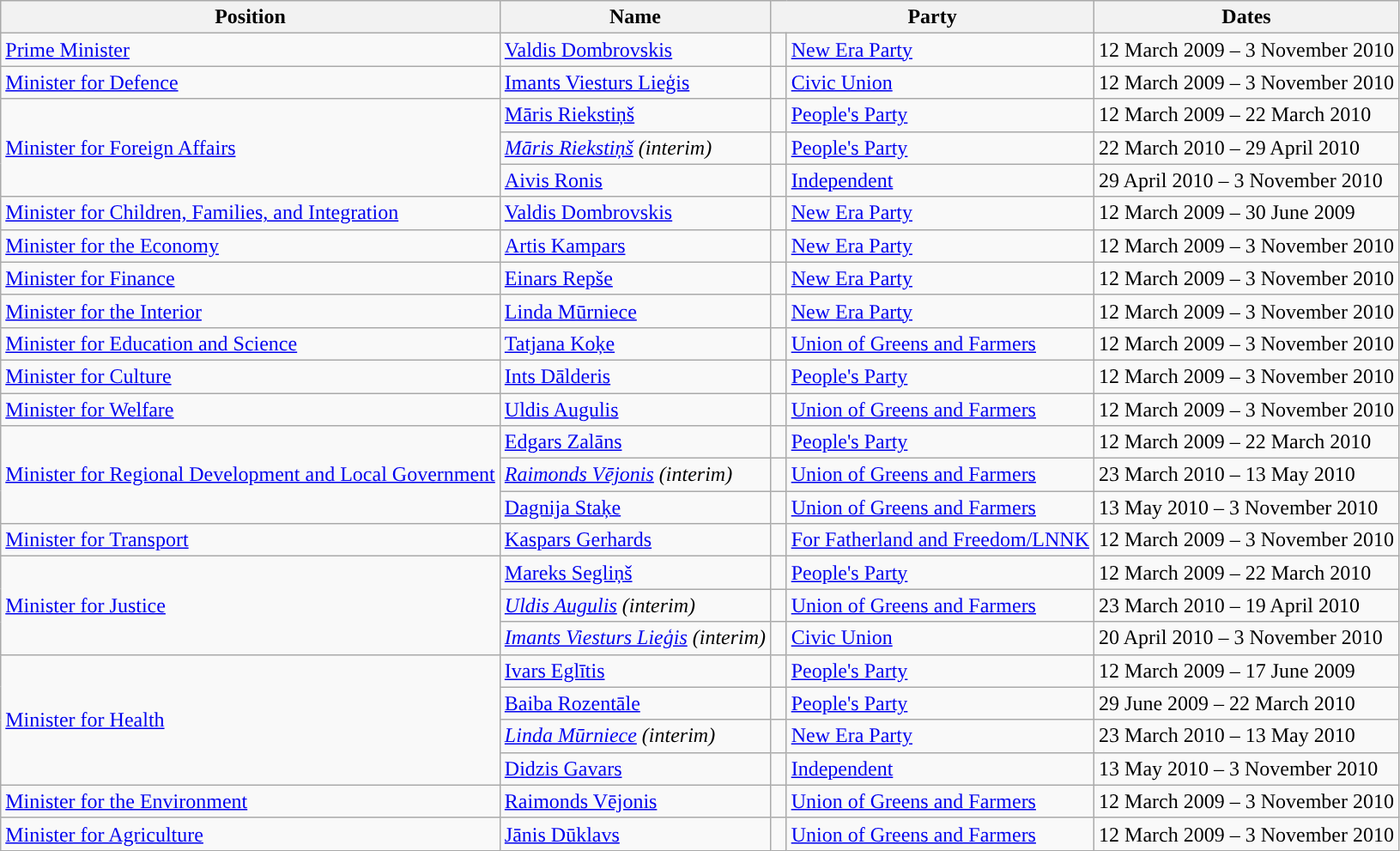<table class="wikitable">
<tr>
<th>Position</th>
<th>Name</th>
<th colspan=2>Party</th>
<th>Dates</th>
</tr>
<tr>
<td><a href='#'>Prime Minister</a></td>
<td><a href='#'>Valdis Dombrovskis</a></td>
<td width=5px style="background-color: "></td>
<td><a href='#'>New Era Party</a></td>
<td>12 March 2009 – 3 November 2010</td>
</tr>
<tr>
<td><a href='#'>Minister for Defence</a></td>
<td><a href='#'>Imants Viesturs Lieģis</a></td>
<td style="background-color: "></td>
<td><a href='#'>Civic Union</a></td>
<td>12 March 2009 – 3 November 2010</td>
</tr>
<tr>
<td rowspan="3"><a href='#'>Minister for Foreign Affairs</a></td>
<td><a href='#'>Māris Riekstiņš</a></td>
<td style="background-color: "></td>
<td><a href='#'>People's Party</a></td>
<td>12 March 2009 – 22 March 2010</td>
</tr>
<tr>
<td><em><a href='#'>Māris Riekstiņš</a> (interim)</em></td>
<td style="background-color: "></td>
<td><a href='#'>People's Party</a></td>
<td>22 March 2010 – 29 April 2010</td>
</tr>
<tr>
<td><a href='#'>Aivis Ronis</a></td>
<td style="background-color: "></td>
<td><a href='#'>Independent</a></td>
<td>29 April 2010 – 3 November 2010</td>
</tr>
<tr>
<td><a href='#'>Minister for Children, Families, and Integration</a></td>
<td><a href='#'>Valdis Dombrovskis</a></td>
<td style="background-color: "></td>
<td><a href='#'>New Era Party</a></td>
<td>12 March 2009 – 30 June 2009</td>
</tr>
<tr>
<td><a href='#'>Minister for the Economy</a></td>
<td><a href='#'>Artis Kampars</a></td>
<td style="background-color: "></td>
<td><a href='#'>New Era Party</a></td>
<td>12 March 2009 – 3 November 2010</td>
</tr>
<tr>
<td><a href='#'>Minister for Finance</a></td>
<td><a href='#'>Einars Repše</a></td>
<td style="background-color: "></td>
<td><a href='#'>New Era Party</a></td>
<td>12 March 2009 – 3 November 2010</td>
</tr>
<tr>
<td><a href='#'>Minister for the Interior</a></td>
<td><a href='#'>Linda Mūrniece</a></td>
<td style="background-color: "></td>
<td><a href='#'>New Era Party</a></td>
<td>12 March 2009 – 3 November 2010</td>
</tr>
<tr>
<td><a href='#'>Minister for Education and Science</a></td>
<td><a href='#'>Tatjana Koķe</a></td>
<td style="background-color: "></td>
<td><a href='#'>Union of Greens and Farmers</a></td>
<td>12 March 2009 – 3 November 2010</td>
</tr>
<tr>
<td><a href='#'>Minister for Culture</a></td>
<td><a href='#'>Ints Dālderis</a></td>
<td style="background-color: "></td>
<td><a href='#'>People's Party</a></td>
<td>12 March 2009 – 3 November 2010</td>
</tr>
<tr>
<td><a href='#'>Minister for Welfare</a></td>
<td><a href='#'>Uldis Augulis</a></td>
<td style="background-color: "></td>
<td><a href='#'>Union of Greens and Farmers</a></td>
<td>12 March 2009 – 3 November 2010</td>
</tr>
<tr>
<td rowspan="3"><a href='#'>Minister for Regional Development and Local Government</a></td>
<td><a href='#'>Edgars Zalāns</a></td>
<td style="background-color: "></td>
<td><a href='#'>People's Party</a></td>
<td>12 March 2009 – 22 March 2010</td>
</tr>
<tr>
<td><em><a href='#'>Raimonds Vējonis</a> (interim)</em></td>
<td style="background-color: "></td>
<td><a href='#'>Union of Greens and Farmers</a></td>
<td>23 March 2010 – 13 May 2010</td>
</tr>
<tr>
<td><a href='#'>Dagnija Staķe</a></td>
<td style="background-color: "></td>
<td><a href='#'>Union of Greens and Farmers</a></td>
<td>13 May 2010 – 3 November 2010</td>
</tr>
<tr>
<td><a href='#'>Minister for Transport</a></td>
<td><a href='#'>Kaspars Gerhards</a></td>
<td style="background-color: "></td>
<td><a href='#'>For Fatherland and Freedom/LNNK</a></td>
<td>12 March 2009 – 3 November 2010</td>
</tr>
<tr>
<td rowspan="3"><a href='#'>Minister for Justice</a></td>
<td><a href='#'>Mareks Segliņš</a></td>
<td style="background-color: "></td>
<td><a href='#'>People's Party</a></td>
<td>12 March 2009 – 22 March 2010</td>
</tr>
<tr>
<td><em><a href='#'>Uldis Augulis</a> (interim)</em></td>
<td style="background-color: "></td>
<td><a href='#'>Union of Greens and Farmers</a></td>
<td>23 March 2010 – 19 April 2010</td>
</tr>
<tr>
<td><em><a href='#'>Imants Viesturs Lieģis</a> (interim)</em></td>
<td style="background-color: "></td>
<td><a href='#'>Civic Union</a></td>
<td>20 April 2010 – 3 November 2010</td>
</tr>
<tr>
<td rowspan="4"><a href='#'>Minister for Health</a></td>
<td><a href='#'>Ivars Eglītis</a></td>
<td style="background-color: "></td>
<td><a href='#'>People's Party</a></td>
<td>12 March 2009 – 17 June 2009</td>
</tr>
<tr>
<td><a href='#'>Baiba Rozentāle</a></td>
<td style="background-color: "></td>
<td><a href='#'>People's Party</a></td>
<td>29 June 2009 – 22 March 2010</td>
</tr>
<tr>
<td><em><a href='#'>Linda Mūrniece</a> (interim)</em></td>
<td style="background-color: "></td>
<td><a href='#'>New Era Party</a></td>
<td>23 March 2010 – 13 May 2010</td>
</tr>
<tr>
<td><a href='#'>Didzis Gavars</a></td>
<td style="background-color: "></td>
<td><a href='#'>Independent</a></td>
<td>13 May 2010 – 3 November 2010</td>
</tr>
<tr>
<td><a href='#'>Minister for the Environment</a></td>
<td><a href='#'>Raimonds Vējonis</a></td>
<td style="background-color: "></td>
<td><a href='#'>Union of Greens and Farmers</a></td>
<td>12 March 2009 – 3 November 2010</td>
</tr>
<tr>
<td><a href='#'>Minister for Agriculture</a></td>
<td><a href='#'>Jānis Dūklavs</a></td>
<td style="background-color: "></td>
<td><a href='#'>Union of Greens and Farmers</a></td>
<td>12 March 2009 – 3 November 2010</td>
</tr>
</table>
